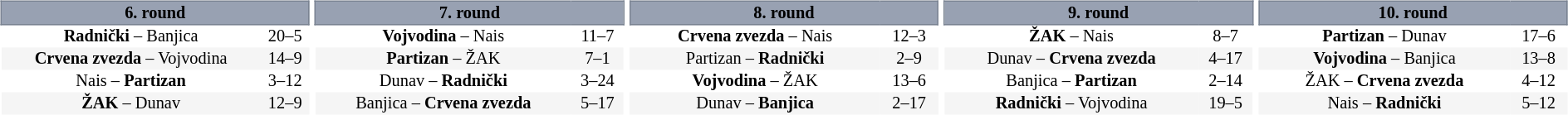<table table width=100%>
<tr>
<td width=20% valign="top"><br><table border=0 cellspacing=0 cellpadding=1em style="font-size: 85%; border-collapse: collapse;" width=100%>
<tr>
<td colspan=5 bgcolor=#98A1B2 style="text-align: center; border:1px solid #7A8392;"><span><strong>6. round</strong></span></td>
</tr>
<tr align=center bgcolor=#FFFFFF>
<td><strong>Radnički</strong> – Banjica</td>
<td>20–5</td>
</tr>
<tr align=center bgcolor=#f5f5f5>
<td><strong>Crvena zvezda</strong> – Vojvodina</td>
<td>14–9</td>
</tr>
<tr align=center bgcolor=#FFFFFF>
<td>Nais – <strong>Partizan</strong></td>
<td>3–12</td>
</tr>
<tr align=center bgcolor=#f5f5f5>
<td><strong>ŽAK</strong> – Dunav</td>
<td>12–9</td>
</tr>
</table>
</td>
<td width=20% valign="top"><br><table border=0 cellspacing=0 cellpadding=1em style="font-size: 85%; border-collapse: collapse;" width=100%>
<tr>
<td colspan=5 bgcolor=#98A1B2 style="text-align: center; border:1px solid #7A8392;"><span><strong>7. round</strong></span></td>
</tr>
<tr align=center bgcolor=#FFFFFF>
<td><strong>Vojvodina</strong> – Nais</td>
<td>11–7</td>
</tr>
<tr align=center bgcolor=#f5f5f5>
<td><strong>Partizan</strong> – ŽAK</td>
<td>7–1</td>
</tr>
<tr align=center bgcolor=#FFFFFF>
<td>Dunav – <strong>Radnički</strong></td>
<td>3–24</td>
</tr>
<tr align=center bgcolor=#f5f5f5>
<td>Banjica – <strong>Crvena zvezda</strong></td>
<td>5–17</td>
</tr>
</table>
</td>
<td width=20% valign="top"><br><table border=0 cellspacing=0 cellpadding=1em style="font-size: 85%; border-collapse: collapse;" width=100%>
<tr>
<td colspan=5 bgcolor=#98A1B2 style="text-align: center; border:1px solid #7A8392;"><span><strong>8. round</strong></span></td>
</tr>
<tr align=center bgcolor=#FFFFFF>
<td><strong>Crvena zvezda</strong> – Nais</td>
<td>12–3</td>
</tr>
<tr align=center bgcolor=#f5f5f5>
<td>Partizan – <strong>Radnički</strong></td>
<td>2–9</td>
</tr>
<tr align=center bgcolor=#FFFFFF>
<td><strong>Vojvodina</strong> – ŽAK</td>
<td>13–6</td>
</tr>
<tr align=center bgcolor=#f5f5f5>
<td>Dunav – <strong>Banjica</strong></td>
<td>2–17</td>
</tr>
</table>
</td>
<td width=20% valign="top"><br><table border=0 cellspacing=0 cellpadding=1em style="font-size: 85%; border-collapse: collapse;" width=100%>
<tr>
<td colspan=5 bgcolor=#98A1B2 style="text-align: center; border:1px solid #7A8392;"><span><strong>9. round</strong></span></td>
</tr>
<tr align=center bgcolor=#FFFFFF>
<td><strong>ŽAK</strong> – Nais</td>
<td>8–7</td>
</tr>
<tr align=center bgcolor=#f5f5f5>
<td>Dunav – <strong>Crvena zvezda</strong></td>
<td>4–17</td>
</tr>
<tr align=center bgcolor=#FFFFFF>
<td>Banjica – <strong>Partizan</strong></td>
<td>2–14</td>
</tr>
<tr align=center bgcolor=#f5f5f5>
<td><strong>Radnički</strong> – Vojvodina</td>
<td>19–5</td>
</tr>
</table>
</td>
<td width=20% valign="top"><br><table border=0 cellspacing=0 cellpadding=1em style="font-size: 85%; border-collapse: collapse;" width=100%>
<tr>
<td colspan=5 bgcolor=#98A1B2 style="text-align: center; border:1px solid #7A8392;"><span><strong>10. round</strong> </span></td>
</tr>
<tr align=center bgcolor=#FFFFFF>
<td><strong>Partizan</strong> – Dunav</td>
<td>17–6</td>
</tr>
<tr align=center bgcolor=#f5f5f5>
<td><strong>Vojvodina</strong> – Banjica</td>
<td>13–8</td>
</tr>
<tr align=center bgcolor=#FFFFFF>
<td>ŽAK – <strong>Crvena zvezda</strong></td>
<td>4–12</td>
</tr>
<tr align=center bgcolor=#f5f5f5>
<td>Nais – <strong>Radnički</strong></td>
<td>5–12</td>
</tr>
</table>
</td>
</tr>
</table>
